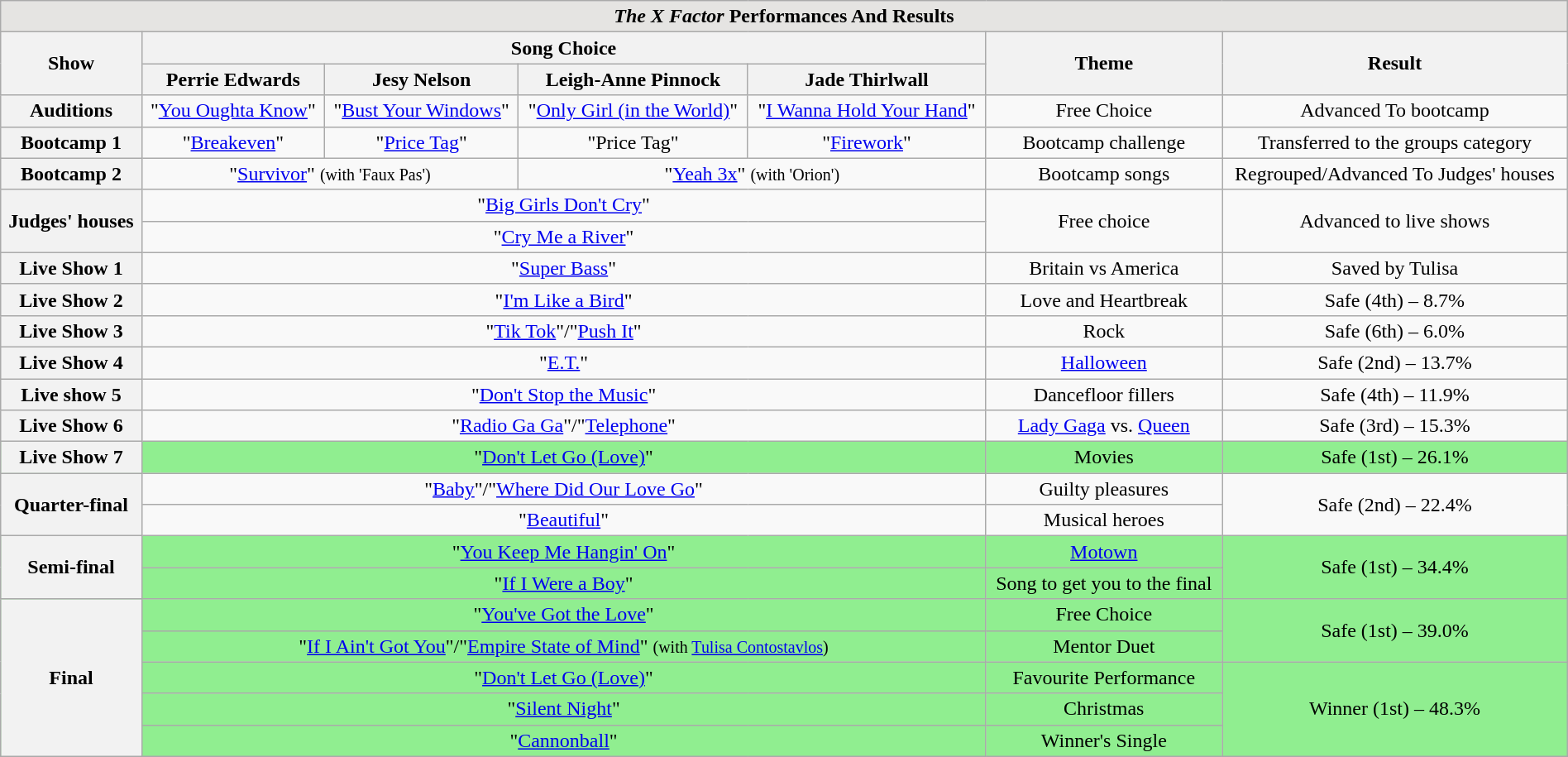<table class="wikitable collapsible collapsed" style="width:100%; margin:1em auto 1em auto; text-align:center;">
<tr>
<th colspan="7" style="background:#E5E4E2;"><em>The X Factor</em> Performances And Results</th>
</tr>
<tr>
<th style="text-align:centre" rowspan="2">Show</th>
<th style="text-align:centre" colspan="4">Song Choice</th>
<th style="text-align:centre" rowspan="2">Theme</th>
<th style="text-align:centre" rowspan="2">Result</th>
</tr>
<tr>
<th style="text-align:centre">Perrie Edwards</th>
<th style="text-align:centre">Jesy Nelson</th>
<th style="text-align:centre">Leigh-Anne Pinnock</th>
<th style="text-align:centre">Jade Thirlwall</th>
</tr>
<tr>
<th>Auditions</th>
<td>"<a href='#'>You Oughta Know</a>"</td>
<td>"<a href='#'>Bust Your Windows</a>"</td>
<td>"<a href='#'>Only Girl (in the World)</a>"</td>
<td>"<a href='#'>I Wanna Hold Your Hand</a>"</td>
<td>Free Choice</td>
<td>Advanced To bootcamp</td>
</tr>
<tr>
<th>Bootcamp 1</th>
<td>"<a href='#'>Breakeven</a>"</td>
<td>"<a href='#'>Price Tag</a>"</td>
<td>"Price Tag"</td>
<td>"<a href='#'>Firework</a>"</td>
<td>Bootcamp challenge</td>
<td>Transferred to the groups category </td>
</tr>
<tr>
<th>Bootcamp 2</th>
<td colspan="2">"<a href='#'>Survivor</a>" <small>(with 'Faux Pas')</small></td>
<td colspan="2">"<a href='#'>Yeah 3x</a>" <small>(with 'Orion')</small></td>
<td>Bootcamp songs</td>
<td>Regrouped/Advanced To Judges' houses</td>
</tr>
<tr>
<th rowspan="2">Judges' houses</th>
<td colspan="4">"<a href='#'>Big Girls Don't Cry</a>"</td>
<td rowspan="2">Free choice</td>
<td rowspan="2">Advanced to live shows</td>
</tr>
<tr>
<td colspan="4">"<a href='#'>Cry Me a River</a>"</td>
</tr>
<tr>
<th>Live Show 1</th>
<td colspan="4">"<a href='#'>Super Bass</a>"</td>
<td>Britain vs America</td>
<td>Saved by Tulisa</td>
</tr>
<tr>
<th>Live Show 2</th>
<td colspan="4">"<a href='#'>I'm Like a Bird</a>"</td>
<td>Love and Heartbreak</td>
<td>Safe (4th) – 8.7%</td>
</tr>
<tr>
<th>Live Show 3</th>
<td colspan="4">"<a href='#'>Tik Tok</a>"/"<a href='#'>Push It</a>"</td>
<td>Rock</td>
<td>Safe (6th) – 6.0%</td>
</tr>
<tr>
<th>Live Show 4</th>
<td colspan="4">"<a href='#'>E.T.</a>"</td>
<td><a href='#'>Halloween</a></td>
<td>Safe (2nd) – 13.7%</td>
</tr>
<tr>
<th>Live show 5</th>
<td colspan="4">"<a href='#'>Don't Stop the Music</a>"</td>
<td>Dancefloor fillers</td>
<td>Safe (4th) – 11.9%</td>
</tr>
<tr>
<th>Live Show 6</th>
<td colspan="4">"<a href='#'>Radio Ga Ga</a>"/"<a href='#'>Telephone</a>"</td>
<td><a href='#'>Lady Gaga</a> vs. <a href='#'>Queen</a></td>
<td>Safe (3rd) – 15.3%</td>
</tr>
<tr style="background:lightgreen;">
<th>Live Show 7</th>
<td colspan="4">"<a href='#'>Don't Let Go (Love)</a>"</td>
<td>Movies</td>
<td>Safe (1st) – 26.1%</td>
</tr>
<tr>
<th rowspan="2">Quarter-final</th>
<td colspan="4">"<a href='#'>Baby</a>"/"<a href='#'>Where Did Our Love Go</a>"</td>
<td>Guilty pleasures</td>
<td rowspan="2">Safe (2nd) – 22.4%</td>
</tr>
<tr>
<td colspan="4">"<a href='#'>Beautiful</a>"</td>
<td>Musical heroes</td>
</tr>
<tr style="background:lightgreen;">
<th rowspan="2">Semi-final</th>
<td colspan="4">"<a href='#'>You Keep Me Hangin' On</a>"</td>
<td><a href='#'>Motown</a></td>
<td rowspan="2">Safe (1st) – 34.4%</td>
</tr>
<tr style="background:lightgreen;">
<td colspan="4">"<a href='#'>If I Were a Boy</a>"</td>
<td>Song to get you to the final</td>
</tr>
<tr style="background:lightgreen;">
<th rowspan="5">Final</th>
<td colspan="4">"<a href='#'>You've Got the Love</a>"</td>
<td>Free Choice</td>
<td rowspan="2">Safe (1st) – 39.0%</td>
</tr>
<tr style="background:lightgreen;">
<td colspan="4">"<a href='#'>If I Ain't Got You</a>"/"<a href='#'>Empire State of Mind</a>" <small>(with <a href='#'>Tulisa Contostavlos</a>)</small></td>
<td>Mentor Duet</td>
</tr>
<tr style="background:lightgreen;">
<td colspan="4">"<a href='#'>Don't Let Go (Love)</a>"</td>
<td>Favourite Performance</td>
<td rowspan="3">Winner (1st) – 48.3%</td>
</tr>
<tr style="background:lightgreen;">
<td colspan="4">"<a href='#'>Silent Night</a>"</td>
<td>Christmas</td>
</tr>
<tr style="background:lightgreen;">
<td colspan="4">"<a href='#'>Cannonball</a>"</td>
<td>Winner's Single</td>
</tr>
</table>
